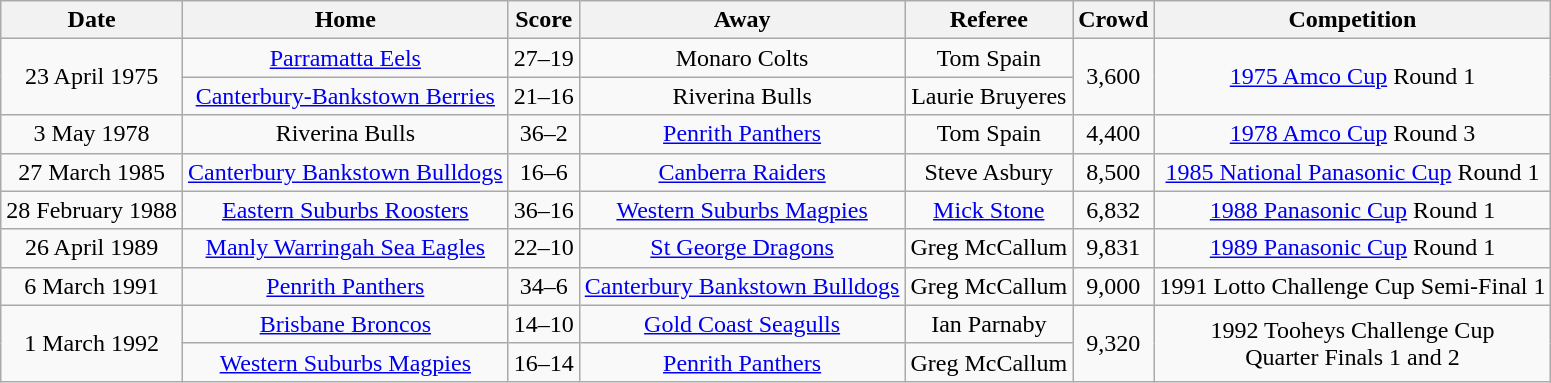<table class="wikitable" style="text-align:center;">
<tr>
<th>Date</th>
<th>Home</th>
<th>Score</th>
<th>Away</th>
<th>Referee</th>
<th>Crowd</th>
<th>Competition</th>
</tr>
<tr>
<td rowspan="2">23 April 1975</td>
<td> <a href='#'>Parramatta Eels</a></td>
<td>27–19</td>
<td> Monaro Colts</td>
<td>Tom Spain</td>
<td rowspan="2">3,600</td>
<td rowspan="2"><a href='#'>1975 Amco Cup</a> Round 1</td>
</tr>
<tr>
<td> <a href='#'>Canterbury-Bankstown Berries</a></td>
<td>21–16</td>
<td> Riverina Bulls</td>
<td>Laurie Bruyeres</td>
</tr>
<tr>
<td>3 May 1978</td>
<td> Riverina Bulls</td>
<td>36–2</td>
<td> <a href='#'>Penrith Panthers</a></td>
<td>Tom Spain</td>
<td>4,400</td>
<td><a href='#'>1978 Amco Cup</a> Round 3</td>
</tr>
<tr>
<td>27 March 1985</td>
<td> <a href='#'>Canterbury Bankstown Bulldogs</a></td>
<td>16–6</td>
<td> <a href='#'>Canberra Raiders</a></td>
<td>Steve Asbury</td>
<td>8,500</td>
<td><a href='#'>1985 National Panasonic Cup</a> Round 1</td>
</tr>
<tr>
<td>28 February 1988</td>
<td> <a href='#'>Eastern Suburbs Roosters</a></td>
<td>36–16</td>
<td> <a href='#'>Western Suburbs Magpies</a></td>
<td><a href='#'>Mick Stone</a></td>
<td>6,832</td>
<td><a href='#'>1988 Panasonic Cup</a> Round 1</td>
</tr>
<tr>
<td>26 April 1989</td>
<td> <a href='#'>Manly Warringah Sea Eagles</a></td>
<td>22–10</td>
<td> <a href='#'>St George Dragons</a></td>
<td>Greg McCallum</td>
<td>9,831</td>
<td><a href='#'>1989 Panasonic Cup</a> Round 1</td>
</tr>
<tr>
<td>6 March 1991</td>
<td> <a href='#'>Penrith Panthers</a></td>
<td>34–6</td>
<td> <a href='#'>Canterbury Bankstown Bulldogs</a></td>
<td>Greg McCallum</td>
<td>9,000</td>
<td>1991 Lotto Challenge Cup Semi-Final 1</td>
</tr>
<tr>
<td rowspan="2">1 March 1992</td>
<td> <a href='#'>Brisbane Broncos</a></td>
<td>14–10</td>
<td> <a href='#'>Gold Coast Seagulls</a></td>
<td>Ian Parnaby</td>
<td rowspan="2">9,320</td>
<td rowspan="2">1992 Tooheys Challenge Cup<br>Quarter Finals 1 and 2</td>
</tr>
<tr>
<td> <a href='#'>Western Suburbs Magpies</a></td>
<td>16–14</td>
<td> <a href='#'>Penrith Panthers</a></td>
<td>Greg McCallum</td>
</tr>
</table>
